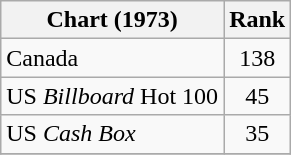<table class="wikitable sortable">
<tr>
<th>Chart (1973)</th>
<th style="text-align:center;">Rank</th>
</tr>
<tr>
<td>Canada </td>
<td style="text-align:center;">138</td>
</tr>
<tr>
<td>US <em>Billboard</em> Hot 100 </td>
<td style="text-align:center;">45</td>
</tr>
<tr>
<td>US <em>Cash Box</em> </td>
<td style="text-align:center;">35</td>
</tr>
<tr>
</tr>
</table>
